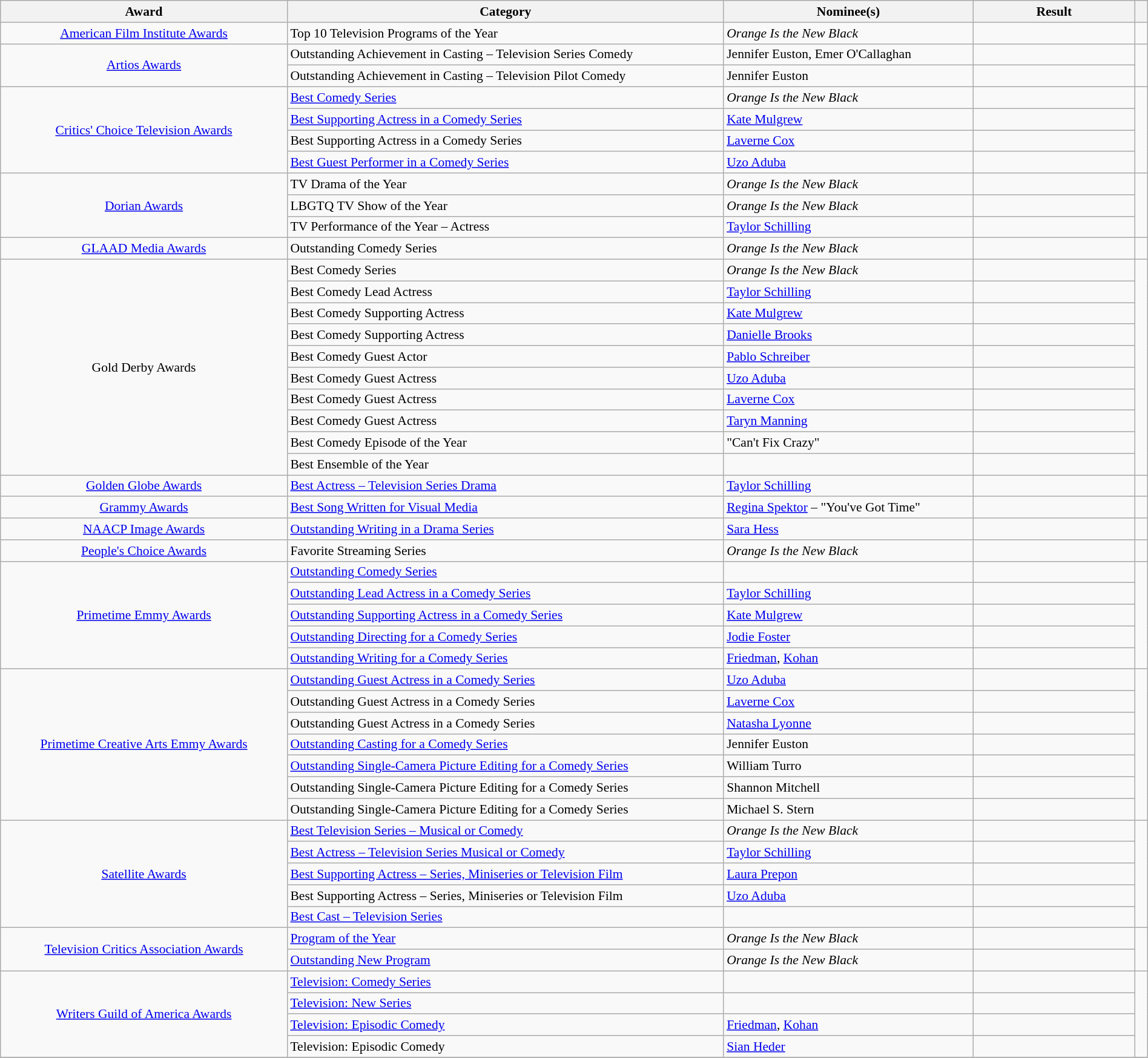<table class="wikitable plainrowheaders" style="font-size: 90%" width=100%>
<tr>
<th scope="col" style="width:23%;">Award</th>
<th scope="col" style="width:35%;">Category</th>
<th scope="col" style="width:20%;">Nominee(s)</th>
<th scope="col" style="width:13%;">Result</th>
<th scope="col" class="unsortable" style="width:1%;"></th>
</tr>
<tr>
<td style="text-align:center;"><a href='#'>American Film Institute Awards</a></td>
<td>Top 10 Television Programs of the Year</td>
<td><em>Orange Is the New Black</em></td>
<td></td>
<td style="text-align:center;"></td>
</tr>
<tr>
<td rowspan=2 style="text-align:center;"><a href='#'>Artios Awards</a></td>
<td>Outstanding Achievement in Casting – Television Series Comedy</td>
<td>Jennifer Euston, Emer O'Callaghan</td>
<td></td>
<td rowspan=2></td>
</tr>
<tr>
<td>Outstanding Achievement in Casting – Television Pilot Comedy</td>
<td>Jennifer Euston</td>
<td></td>
</tr>
<tr>
<td rowspan=4 style="text-align:center;"><a href='#'>Critics' Choice Television Awards</a></td>
<td><a href='#'>Best Comedy Series</a></td>
<td><em>Orange Is the New Black</em></td>
<td></td>
<td rowspan=4 style="text-align:center;"></td>
</tr>
<tr>
<td><a href='#'>Best Supporting Actress in a Comedy Series</a></td>
<td><a href='#'>Kate Mulgrew</a></td>
<td></td>
</tr>
<tr>
<td>Best Supporting Actress in a Comedy Series</td>
<td><a href='#'>Laverne Cox</a></td>
<td></td>
</tr>
<tr>
<td><a href='#'>Best Guest Performer in a Comedy Series</a></td>
<td><a href='#'>Uzo Aduba</a></td>
<td></td>
</tr>
<tr>
<td rowspan=3 style="text-align:center;"><a href='#'>Dorian Awards</a></td>
<td>TV Drama of the Year</td>
<td><em>Orange Is the New Black</em></td>
<td></td>
<td rowspan=3></td>
</tr>
<tr>
<td>LBGTQ TV Show of the Year</td>
<td><em>Orange Is the New Black</em></td>
<td></td>
</tr>
<tr>
<td>TV Performance of the Year – Actress</td>
<td><a href='#'>Taylor Schilling</a></td>
<td></td>
</tr>
<tr>
<td style="text-align:center;"><a href='#'>GLAAD Media Awards</a></td>
<td>Outstanding Comedy Series</td>
<td><em>Orange Is the New Black</em></td>
<td></td>
<td style="text-align:center;"></td>
</tr>
<tr>
<td rowspan=10 style="text-align:center;">Gold Derby Awards</td>
<td>Best Comedy Series</td>
<td><em>Orange Is the New Black</em></td>
<td></td>
<td rowspan=10 style="text-align:center;"></td>
</tr>
<tr>
<td>Best Comedy Lead Actress</td>
<td><a href='#'>Taylor Schilling</a></td>
<td></td>
</tr>
<tr>
<td>Best Comedy Supporting Actress</td>
<td><a href='#'>Kate Mulgrew</a></td>
<td></td>
</tr>
<tr>
<td>Best Comedy Supporting Actress</td>
<td><a href='#'>Danielle Brooks</a></td>
<td></td>
</tr>
<tr>
<td>Best Comedy Guest Actor</td>
<td><a href='#'>Pablo Schreiber</a></td>
<td></td>
</tr>
<tr>
<td>Best Comedy Guest Actress</td>
<td><a href='#'>Uzo Aduba</a></td>
<td></td>
</tr>
<tr>
<td>Best Comedy Guest Actress</td>
<td><a href='#'>Laverne Cox</a></td>
<td></td>
</tr>
<tr>
<td>Best Comedy Guest Actress</td>
<td><a href='#'>Taryn Manning</a></td>
<td></td>
</tr>
<tr>
<td>Best Comedy Episode of the Year</td>
<td>"Can't Fix Crazy"</td>
<td></td>
</tr>
<tr>
<td>Best Ensemble of the Year</td>
<td></td>
<td></td>
</tr>
<tr>
<td style="text-align:center;"><a href='#'>Golden Globe Awards</a></td>
<td><a href='#'>Best Actress – Television Series Drama</a></td>
<td><a href='#'>Taylor Schilling</a></td>
<td></td>
<td style="text-align:center;"></td>
</tr>
<tr>
<td style="text-align:center;"><a href='#'>Grammy Awards</a></td>
<td><a href='#'>Best Song Written for Visual Media</a></td>
<td><a href='#'>Regina Spektor</a> – "You've Got Time"</td>
<td></td>
<td style="text-align:center;"></td>
</tr>
<tr>
<td style="text-align:center;"><a href='#'>NAACP Image Awards</a></td>
<td><a href='#'>Outstanding Writing in a Drama Series</a></td>
<td><a href='#'>Sara Hess</a></td>
<td></td>
<td style="text-align:center;"></td>
</tr>
<tr>
<td style="text-align:center;"><a href='#'>People's Choice Awards</a></td>
<td>Favorite Streaming Series</td>
<td><em>Orange Is the New Black</em></td>
<td></td>
<td style="text-align:center;"></td>
</tr>
<tr>
<td rowspan=5 style="text-align:center;"><a href='#'>Primetime Emmy Awards</a></td>
<td><a href='#'>Outstanding Comedy Series</a></td>
<td></td>
<td></td>
<td rowspan=5 style="text-align:center;"><br></td>
</tr>
<tr>
<td><a href='#'>Outstanding Lead Actress in a Comedy Series</a></td>
<td><a href='#'>Taylor Schilling</a></td>
<td></td>
</tr>
<tr>
<td><a href='#'>Outstanding Supporting Actress in a Comedy Series</a></td>
<td><a href='#'>Kate Mulgrew</a></td>
<td></td>
</tr>
<tr>
<td><a href='#'>Outstanding Directing for a Comedy Series</a></td>
<td><a href='#'>Jodie Foster</a></td>
<td></td>
</tr>
<tr>
<td><a href='#'>Outstanding Writing for a Comedy Series</a></td>
<td><a href='#'>Friedman</a>, <a href='#'>Kohan</a></td>
<td></td>
</tr>
<tr>
<td rowspan=7 style="text-align:center;"><a href='#'>Primetime Creative Arts Emmy Awards</a></td>
<td><a href='#'>Outstanding Guest Actress in a Comedy Series</a></td>
<td><a href='#'>Uzo Aduba</a></td>
<td></td>
<td rowspan=7 style="text-align:center;"><br></td>
</tr>
<tr>
<td>Outstanding Guest Actress in a Comedy Series</td>
<td><a href='#'>Laverne Cox</a></td>
<td></td>
</tr>
<tr>
<td>Outstanding Guest Actress in a Comedy Series</td>
<td><a href='#'>Natasha Lyonne</a></td>
<td></td>
</tr>
<tr>
<td><a href='#'>Outstanding Casting for a Comedy Series</a></td>
<td>Jennifer Euston</td>
<td></td>
</tr>
<tr>
<td><a href='#'>Outstanding Single-Camera Picture Editing for a Comedy Series</a></td>
<td>William Turro</td>
<td></td>
</tr>
<tr>
<td>Outstanding Single-Camera Picture Editing for a Comedy Series</td>
<td>Shannon Mitchell</td>
<td></td>
</tr>
<tr>
<td>Outstanding Single-Camera Picture Editing for a Comedy Series</td>
<td>Michael S. Stern</td>
<td></td>
</tr>
<tr>
<td rowspan=5 style="text-align:center;"><a href='#'>Satellite Awards</a></td>
<td><a href='#'>Best Television Series – Musical or Comedy</a></td>
<td><em>Orange Is the New Black</em></td>
<td></td>
<td rowspan=5 style="text-align:center;"><br><br></td>
</tr>
<tr>
<td><a href='#'>Best Actress – Television Series Musical or Comedy</a></td>
<td><a href='#'>Taylor Schilling</a></td>
<td></td>
</tr>
<tr>
<td><a href='#'>Best Supporting Actress – Series, Miniseries or Television Film</a></td>
<td><a href='#'>Laura Prepon</a></td>
<td></td>
</tr>
<tr>
<td>Best Supporting Actress – Series, Miniseries or Television Film</td>
<td><a href='#'>Uzo Aduba</a></td>
<td></td>
</tr>
<tr>
<td><a href='#'>Best Cast – Television Series</a></td>
<td></td>
<td></td>
</tr>
<tr>
<td rowspan=2 style="text-align:center;"><a href='#'>Television Critics Association Awards</a></td>
<td><a href='#'>Program of the Year</a></td>
<td><em>Orange Is the New Black</em></td>
<td></td>
<td rowspan=2 style="text-align:center;"></td>
</tr>
<tr>
<td><a href='#'>Outstanding New Program</a></td>
<td><em>Orange Is the New Black</em></td>
<td></td>
</tr>
<tr>
<td rowspan=4 style="text-align:center;"><a href='#'>Writers Guild of America Awards</a></td>
<td><a href='#'>Television: Comedy Series</a></td>
<td></td>
<td></td>
<td rowspan=4 style="text-align:center;"></td>
</tr>
<tr>
<td><a href='#'>Television: New Series</a></td>
<td></td>
<td></td>
</tr>
<tr>
<td><a href='#'>Television: Episodic Comedy</a></td>
<td><a href='#'>Friedman</a>, <a href='#'>Kohan</a></td>
<td></td>
</tr>
<tr>
<td>Television: Episodic Comedy</td>
<td><a href='#'>Sian Heder</a></td>
<td></td>
</tr>
<tr>
</tr>
</table>
